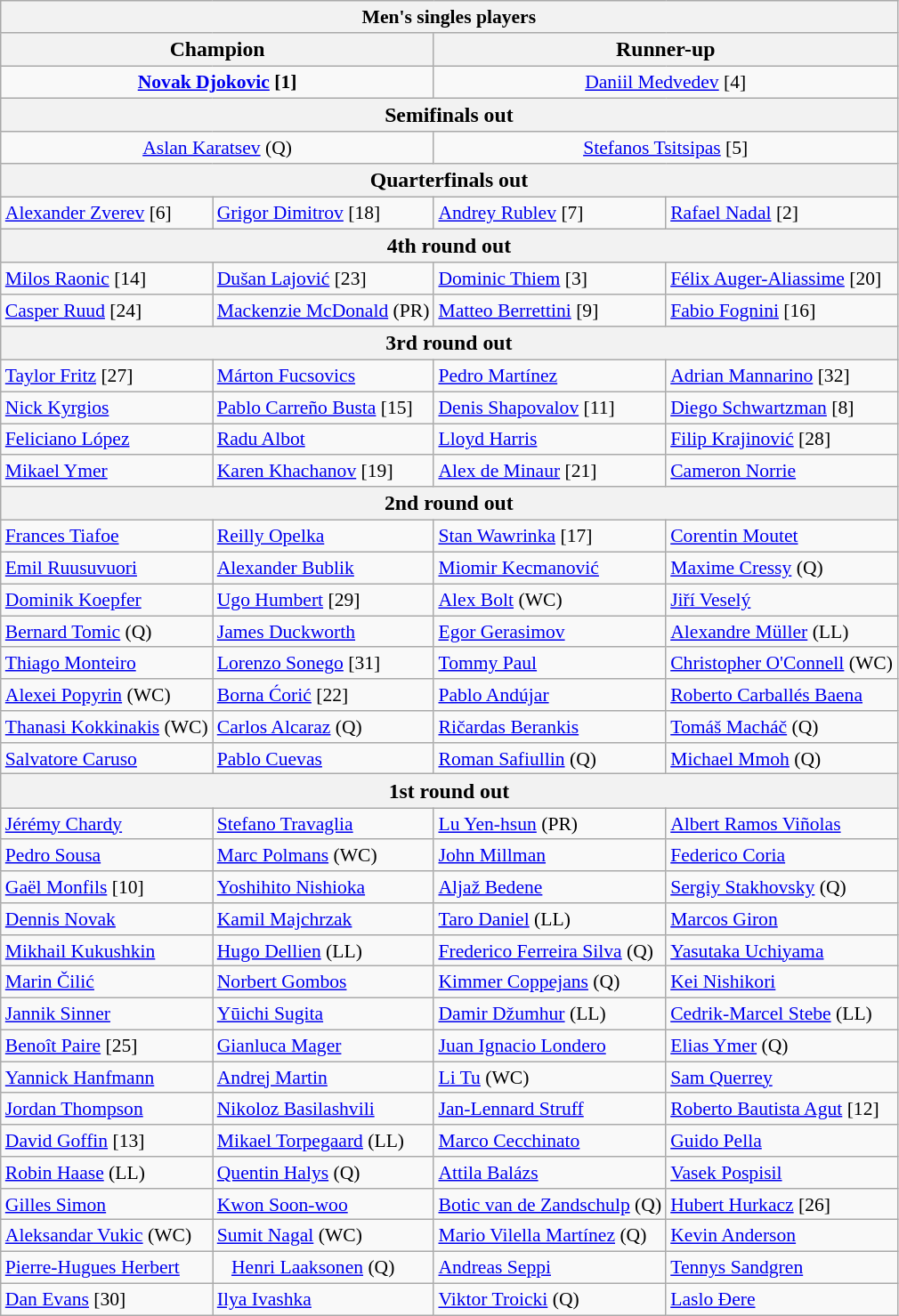<table class="wikitable collapsible collapsed" style="font-size:90%">
<tr>
<th colspan=4>Men's singles players</th>
</tr>
<tr style="font-size:110%">
<th colspan="2">Champion</th>
<th colspan="2">Runner-up</th>
</tr>
<tr style="text-align:center;">
<td colspan="2"><strong> <a href='#'>Novak Djokovic</a> [1]</strong></td>
<td colspan="2"> <a href='#'>Daniil Medvedev</a> [4]</td>
</tr>
<tr style="font-size:110%">
<th colspan="4">Semifinals out</th>
</tr>
<tr>
<td colspan="2" style="text-align:center;"> <a href='#'>Aslan Karatsev</a> (Q)</td>
<td colspan="2" style="text-align:center;"> <a href='#'>Stefanos Tsitsipas</a> [5]</td>
</tr>
<tr style="font-size:110%">
<th colspan="4">Quarterfinals out</th>
</tr>
<tr>
<td> <a href='#'>Alexander Zverev</a> [6]</td>
<td> <a href='#'>Grigor Dimitrov</a> [18]</td>
<td> <a href='#'>Andrey Rublev</a> [7]</td>
<td> <a href='#'>Rafael Nadal</a> [2]</td>
</tr>
<tr style="font-size:110%">
<th colspan="4">4th round out</th>
</tr>
<tr>
<td> <a href='#'>Milos Raonic</a> [14]</td>
<td> <a href='#'>Dušan Lajović</a> [23]</td>
<td> <a href='#'>Dominic Thiem</a> [3]</td>
<td> <a href='#'>Félix Auger-Aliassime</a> [20]</td>
</tr>
<tr>
<td> <a href='#'>Casper Ruud</a> [24]</td>
<td> <a href='#'>Mackenzie McDonald</a> (PR)</td>
<td> <a href='#'>Matteo Berrettini</a> [9]</td>
<td> <a href='#'>Fabio Fognini</a> [16]</td>
</tr>
<tr style="font-size:110%">
<th colspan="4">3rd round out</th>
</tr>
<tr>
<td> <a href='#'>Taylor Fritz</a> [27]</td>
<td> <a href='#'>Márton Fucsovics</a></td>
<td> <a href='#'>Pedro Martínez</a></td>
<td> <a href='#'>Adrian Mannarino</a> [32]</td>
</tr>
<tr>
<td> <a href='#'>Nick Kyrgios</a></td>
<td> <a href='#'>Pablo Carreño Busta</a> [15]</td>
<td> <a href='#'>Denis Shapovalov</a> [11]</td>
<td> <a href='#'>Diego Schwartzman</a> [8]</td>
</tr>
<tr>
<td> <a href='#'>Feliciano López</a></td>
<td> <a href='#'>Radu Albot</a></td>
<td> <a href='#'>Lloyd Harris</a></td>
<td> <a href='#'>Filip Krajinović</a> [28]</td>
</tr>
<tr>
<td> <a href='#'>Mikael Ymer</a></td>
<td> <a href='#'>Karen Khachanov</a> [19]</td>
<td> <a href='#'>Alex de Minaur</a> [21]</td>
<td> <a href='#'>Cameron Norrie</a></td>
</tr>
<tr style="font-size:110%">
<th colspan="4">2nd round out</th>
</tr>
<tr>
<td> <a href='#'>Frances Tiafoe</a></td>
<td> <a href='#'>Reilly Opelka</a></td>
<td> <a href='#'>Stan Wawrinka</a> [17]</td>
<td> <a href='#'>Corentin Moutet</a></td>
</tr>
<tr>
<td> <a href='#'>Emil Ruusuvuori</a></td>
<td> <a href='#'>Alexander Bublik</a></td>
<td> <a href='#'>Miomir Kecmanović</a></td>
<td> <a href='#'>Maxime Cressy</a> (Q)</td>
</tr>
<tr>
<td> <a href='#'>Dominik Koepfer</a></td>
<td> <a href='#'>Ugo Humbert</a> [29]</td>
<td> <a href='#'>Alex Bolt</a> (WC)</td>
<td> <a href='#'>Jiří Veselý</a></td>
</tr>
<tr>
<td> <a href='#'>Bernard Tomic</a> (Q)</td>
<td> <a href='#'>James Duckworth</a></td>
<td> <a href='#'>Egor Gerasimov</a></td>
<td> <a href='#'>Alexandre Müller</a> (LL)</td>
</tr>
<tr>
<td> <a href='#'>Thiago Monteiro</a></td>
<td> <a href='#'>Lorenzo Sonego</a> [31]</td>
<td> <a href='#'>Tommy Paul</a></td>
<td> <a href='#'>Christopher O'Connell</a> (WC)</td>
</tr>
<tr>
<td> <a href='#'>Alexei Popyrin</a> (WC)</td>
<td> <a href='#'>Borna Ćorić</a> [22]</td>
<td> <a href='#'>Pablo Andújar</a></td>
<td> <a href='#'>Roberto Carballés Baena</a></td>
</tr>
<tr>
<td> <a href='#'>Thanasi Kokkinakis</a> (WC)</td>
<td> <a href='#'>Carlos Alcaraz</a> (Q)</td>
<td> <a href='#'>Ričardas Berankis</a></td>
<td> <a href='#'>Tomáš Macháč</a> (Q)</td>
</tr>
<tr>
<td> <a href='#'>Salvatore Caruso</a></td>
<td> <a href='#'>Pablo Cuevas</a></td>
<td> <a href='#'>Roman Safiullin</a> (Q)</td>
<td> <a href='#'>Michael Mmoh</a> (Q)</td>
</tr>
<tr style="font-size:110%">
<th colspan="4">1st round out</th>
</tr>
<tr>
<td> <a href='#'>Jérémy Chardy</a></td>
<td> <a href='#'>Stefano Travaglia</a></td>
<td> <a href='#'>Lu Yen-hsun</a> (PR)</td>
<td> <a href='#'>Albert Ramos Viñolas</a></td>
</tr>
<tr>
<td> <a href='#'>Pedro Sousa</a></td>
<td> <a href='#'>Marc Polmans</a> (WC)</td>
<td> <a href='#'>John Millman</a></td>
<td> <a href='#'>Federico Coria</a></td>
</tr>
<tr>
<td> <a href='#'>Gaël Monfils</a> [10]</td>
<td> <a href='#'>Yoshihito Nishioka</a></td>
<td> <a href='#'>Aljaž Bedene</a></td>
<td> <a href='#'>Sergiy Stakhovsky</a> (Q)</td>
</tr>
<tr>
<td> <a href='#'>Dennis Novak</a></td>
<td> <a href='#'>Kamil Majchrzak</a></td>
<td> <a href='#'>Taro Daniel</a> (LL)</td>
<td> <a href='#'>Marcos Giron</a></td>
</tr>
<tr>
<td> <a href='#'>Mikhail Kukushkin</a></td>
<td> <a href='#'>Hugo Dellien</a> (LL)</td>
<td> <a href='#'>Frederico Ferreira Silva</a> (Q)</td>
<td> <a href='#'>Yasutaka Uchiyama</a></td>
</tr>
<tr>
<td> <a href='#'>Marin Čilić</a></td>
<td> <a href='#'>Norbert Gombos</a></td>
<td> <a href='#'>Kimmer Coppejans</a> (Q)</td>
<td> <a href='#'>Kei Nishikori</a></td>
</tr>
<tr>
<td> <a href='#'>Jannik Sinner</a></td>
<td> <a href='#'>Yūichi Sugita</a></td>
<td> <a href='#'>Damir Džumhur</a> (LL)</td>
<td> <a href='#'>Cedrik-Marcel Stebe</a> (LL)</td>
</tr>
<tr>
<td> <a href='#'>Benoît Paire</a> [25]</td>
<td> <a href='#'>Gianluca Mager</a></td>
<td> <a href='#'>Juan Ignacio Londero</a></td>
<td> <a href='#'>Elias Ymer</a> (Q)</td>
</tr>
<tr>
<td> <a href='#'>Yannick Hanfmann</a></td>
<td> <a href='#'>Andrej Martin</a></td>
<td> <a href='#'>Li Tu</a> (WC)</td>
<td> <a href='#'>Sam Querrey</a></td>
</tr>
<tr>
<td> <a href='#'>Jordan Thompson</a></td>
<td> <a href='#'>Nikoloz Basilashvili</a></td>
<td> <a href='#'>Jan-Lennard Struff</a></td>
<td> <a href='#'>Roberto Bautista Agut</a> [12]</td>
</tr>
<tr>
<td> <a href='#'>David Goffin</a> [13]</td>
<td> <a href='#'>Mikael Torpegaard</a> (LL)</td>
<td> <a href='#'>Marco Cecchinato</a></td>
<td> <a href='#'>Guido Pella</a></td>
</tr>
<tr>
<td> <a href='#'>Robin Haase</a> (LL)</td>
<td> <a href='#'>Quentin Halys</a> (Q)</td>
<td> <a href='#'>Attila Balázs</a></td>
<td> <a href='#'>Vasek Pospisil</a></td>
</tr>
<tr>
<td> <a href='#'>Gilles Simon</a></td>
<td> <a href='#'>Kwon Soon-woo</a></td>
<td> <a href='#'>Botic van de Zandschulp</a> (Q)</td>
<td> <a href='#'>Hubert Hurkacz</a> [26]</td>
</tr>
<tr>
<td> <a href='#'>Aleksandar Vukic</a> (WC)</td>
<td> <a href='#'>Sumit Nagal</a> (WC)</td>
<td> <a href='#'>Mario Vilella Martínez</a> (Q)</td>
<td> <a href='#'>Kevin Anderson</a></td>
</tr>
<tr>
<td> <a href='#'>Pierre-Hugues Herbert</a></td>
<td>   <a href='#'>Henri Laaksonen</a> (Q)</td>
<td> <a href='#'>Andreas Seppi</a></td>
<td> <a href='#'>Tennys Sandgren</a></td>
</tr>
<tr>
<td> <a href='#'>Dan Evans</a> [30]</td>
<td> <a href='#'>Ilya Ivashka</a></td>
<td> <a href='#'>Viktor Troicki</a> (Q)</td>
<td> <a href='#'>Laslo Đere</a></td>
</tr>
</table>
